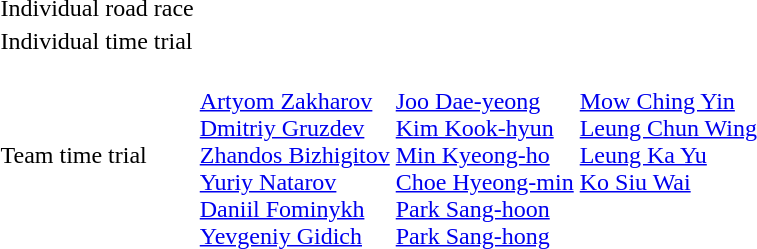<table>
<tr>
<td>Individual road race</td>
<td></td>
<td></td>
<td></td>
</tr>
<tr>
<td>Individual time trial</td>
<td></td>
<td></td>
<td></td>
</tr>
<tr>
<td>Team time trial</td>
<td><br><a href='#'>Artyom Zakharov</a><br><a href='#'>Dmitriy Gruzdev</a><br><a href='#'>Zhandos Bizhigitov</a><br><a href='#'>Yuriy Natarov</a><br><a href='#'>Daniil Fominykh</a><br><a href='#'>Yevgeniy Gidich</a></td>
<td><br><a href='#'>Joo Dae-yeong</a><br><a href='#'>Kim Kook-hyun</a><br><a href='#'>Min Kyeong-ho</a><br><a href='#'>Choe Hyeong-min</a><br><a href='#'>Park Sang-hoon</a><br><a href='#'>Park Sang-hong</a></td>
<td valign=top><br><a href='#'>Mow Ching Yin</a><br><a href='#'>Leung Chun Wing</a><br><a href='#'>Leung Ka Yu</a><br><a href='#'>Ko Siu Wai</a></td>
</tr>
</table>
